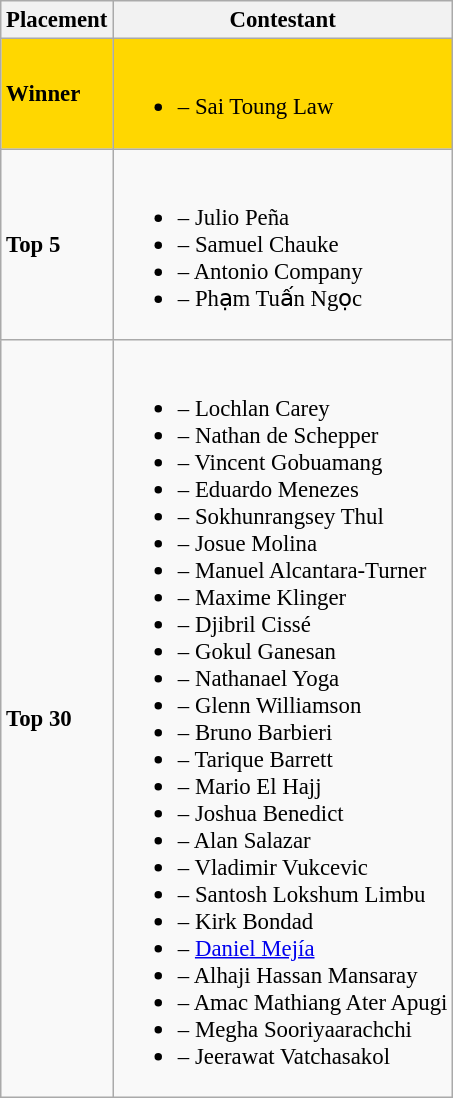<table class="wikitable sortable" style="font-size:95%;">
<tr>
<th>Placement</th>
<th>Contestant</th>
</tr>
<tr style="background:gold;">
<td><strong>Winner</strong></td>
<td><br><ul><li> – Sai Toung Law</li></ul></td>
</tr>
<tr>
<td><strong>Top 5</strong></td>
<td><br><ul><li> – Julio Peña</li><li> – Samuel Chauke</li><li> – Antonio Company</li><li> – Phạm Tuấn Ngọc</li></ul></td>
</tr>
<tr>
<td><strong>Top 30</strong></td>
<td><br><ul><li> – Lochlan Carey</li><li> – Nathan de Schepper</li><li> – Vincent Gobuamang</li><li> – Eduardo Menezes</li><li> – Sokhunrangsey Thul</li><li> – Josue Molina</li><li> – Manuel Alcantara-Turner</li><li> – Maxime Klinger</li><li> – Djibril Cissé</li><li> – Gokul Ganesan</li><li> – Nathanael Yoga</li><li> – Glenn Williamson</li><li> – Bruno Barbieri</li><li> – Tarique Barrett</li><li> – Mario El Hajj</li><li> – Joshua Benedict</li><li> – Alan Salazar</li><li> – Vladimir Vukcevic</li><li> – Santosh Lokshum Limbu</li><li> – Kirk Bondad</li><li> – <a href='#'>Daniel Mejía</a></li><li> – Alhaji Hassan Mansaray</li><li> – Amac Mathiang Ater Apugi</li><li> – Megha Sooriyaarachchi</li><li> – Jeerawat Vatchasakol</li></ul></td>
</tr>
</table>
